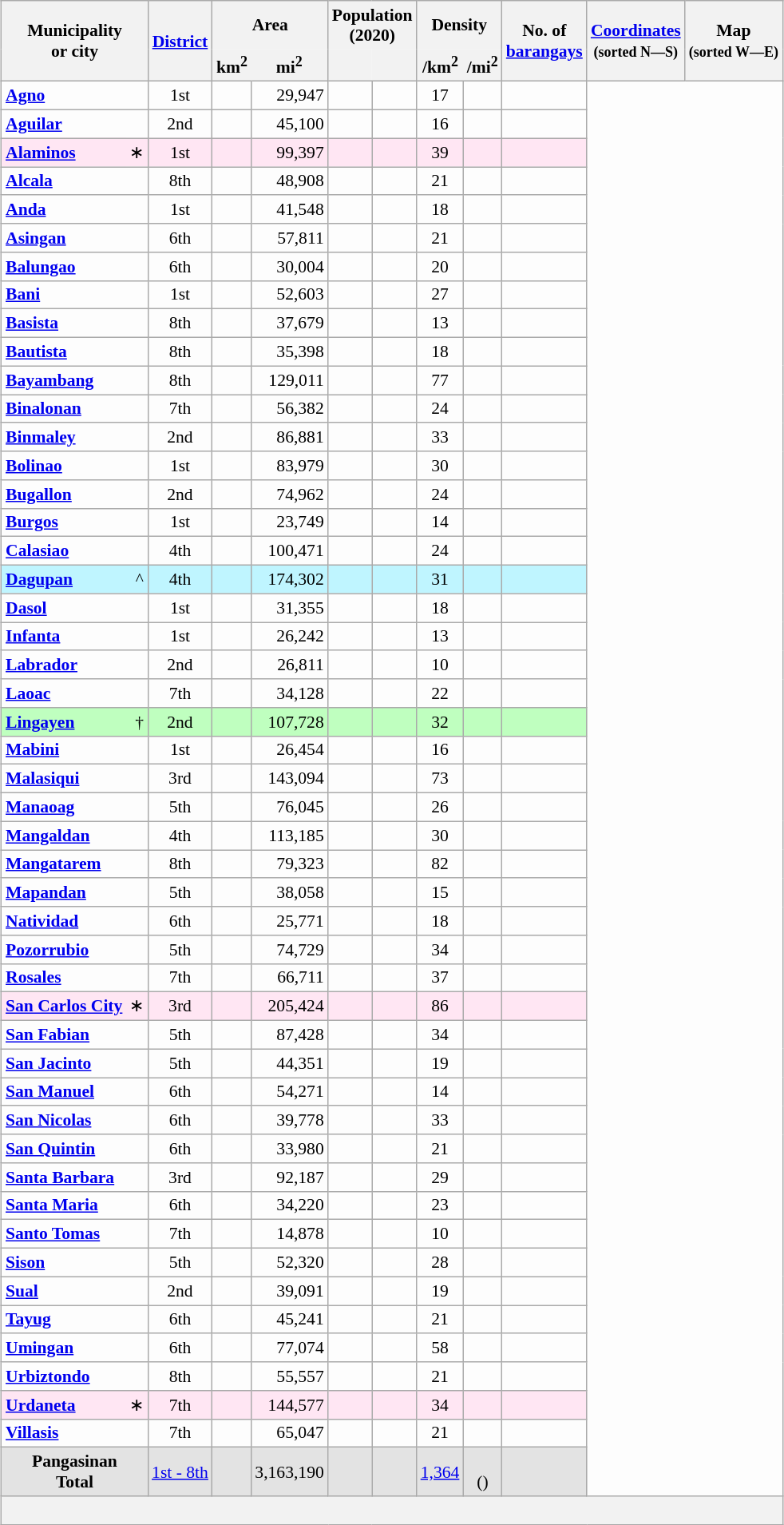<table class="wikitable sortable" style="margin:auto; table-layout:fixed; text-align:right; background:#fdfdfd; font-size:90%;">
<tr>
<th scope="col" rowspan=2 colspan=2>Municipality<br>or city</th>
<th scope="col" rowspan=2><a href='#'>District</a></th>
<th scope="col" style="border-bottom:none;" class="unsortable" colspan=2>Area</th>
<th scope="col" style="border-bottom:none;" colspan=2>Population<br>(2020)</th>
<th scope="col" style="border-bottom:none;" class="unsortable" colspan=2>Density</th>
<th scope="col" rowspan=2>No. of<br><a href='#'>barangays</a></th>
<th scope="col" rowspan=2><a href='#'>Coordinates</a><br><small>(sorted N—S)</small></th>
<th scope="col" rowspan=2>Map<br><small>(sorted W—E)</small></th>
</tr>
<tr>
<th scope="col" style="border-style:hidden hidden solid solid;">km<sup>2</sup></th>
<th scope="col" style="border-style:hidden solid solid hidden;" class="unsortable">mi<sup>2</sup></th>
<th scope="col" style="border-style:hidden hidden solid solid;"></th>
<th scope="col" style="border-style:hidden solid solid hidden;" class="unsortable"></th>
<th scope="col" style="border-style:hidden hidden solid solid;">/km<sup>2</sup></th>
<th scope="col" style="border-style:hidden solid solid hidden;" class="unsortable">/mi<sup>2</sup></th>
</tr>
<tr>
<th scope="row" style="text-align:left; background:#fdfdfd;" colspan="2"><a href='#'>Agno</a></th>
<td style="text-align:center;">1st</td>
<td></td>
<td>29,947</td>
<td style="font-style:italic;"></td>
<td></td>
<td style="text-align:center;">17</td>
<td style="text-align:center;"></td>
<td data-sort-value="119.8028763" style="text-align:center;"></td>
</tr>
<tr>
<th scope="row" style="text-align:left; background:#fdfdfd;" colspan="2"><a href='#'>Aguilar</a></th>
<td style="text-align:center;">2nd</td>
<td></td>
<td>45,100</td>
<td style="font-style:italic;"></td>
<td></td>
<td style="text-align:center;">16</td>
<td style="text-align:center;"></td>
<td data-sort-value="120.2395625" style="text-align:center;"></td>
</tr>
<tr style="background:#ffe6f3;">
<th scope="row" style="text-align:left; background:#ffe6f3; border-right:0;"><a href='#'>Alaminos</a></th>
<td style="text-align:right;border-left:0;">∗</td>
<td style="text-align:center;">1st</td>
<td></td>
<td>99,397</td>
<td style="font-style:italic;"></td>
<td></td>
<td style="text-align:center;">39</td>
<td style="text-align:center;"></td>
<td data-sort-value="119.9804539" style="text-align:center;"></td>
</tr>
<tr>
<th scope="row" style="text-align:left; background:#fdfdfd;" colspan="2"><a href='#'>Alcala</a></th>
<td style="text-align:center;">8th</td>
<td></td>
<td>48,908</td>
<td style="font-style:italic;"></td>
<td></td>
<td style="text-align:center;">21</td>
<td style="text-align:center;"></td>
<td data-sort-value="120.5213759" style="text-align:center;"></td>
</tr>
<tr>
<th scope="row" style="text-align:left; background:#fdfdfd;" colspan="2"><a href='#'>Anda</a></th>
<td style="text-align:center;">1st</td>
<td></td>
<td>41,548</td>
<td style="font-style:italic;"></td>
<td></td>
<td style="text-align:center;">18</td>
<td style="text-align:center;"></td>
<td data-sort-value="119.9513826" style="text-align:center;"></td>
</tr>
<tr>
<th scope="row" style="text-align:left; background:#fdfdfd;" colspan="2"><a href='#'>Asingan</a></th>
<td style="text-align:center;">6th</td>
<td></td>
<td>57,811</td>
<td style="font-style:italic;"></td>
<td></td>
<td style="text-align:center;">21</td>
<td style="text-align:center;"></td>
<td data-sort-value="120.6702443" style="text-align:center;"></td>
</tr>
<tr>
<th scope="row" style="text-align:left; background:#fdfdfd;" colspan="2"><a href='#'>Balungao</a></th>
<td style="text-align:center;">6th</td>
<td></td>
<td>30,004</td>
<td style="font-style:italic;"></td>
<td></td>
<td style="text-align:center;">20</td>
<td style="text-align:center;"></td>
<td data-sort-value="120.6724552" style="text-align:center;"></td>
</tr>
<tr>
<th scope="row" style="text-align:left; background:#fdfdfd;" colspan="2"><a href='#'>Bani</a></th>
<td style="text-align:center;">1st</td>
<td></td>
<td>52,603</td>
<td style="font-style:italic;"></td>
<td></td>
<td style="text-align:center;">27</td>
<td style="text-align:center;"></td>
<td data-sort-value="119.8625184" style="text-align:center;"></td>
</tr>
<tr>
<th scope="row" style="text-align:left; background:#fdfdfd;" colspan="2"><a href='#'>Basista</a></th>
<td style="text-align:center;">8th</td>
<td></td>
<td>37,679</td>
<td style="font-style:italic;"></td>
<td></td>
<td style="text-align:center;">13</td>
<td style="text-align:center;"></td>
<td data-sort-value="120.4025009" style="text-align:center;"></td>
</tr>
<tr>
<th scope="row" style="text-align:left; background:#fdfdfd;" colspan="2"><a href='#'>Bautista</a></th>
<td style="text-align:center;">8th</td>
<td></td>
<td>35,398</td>
<td style="font-style:italic;"></td>
<td></td>
<td style="text-align:center;">18</td>
<td style="text-align:center;"></td>
<td data-sort-value="120.476859" style="text-align:center;"></td>
</tr>
<tr>
<th scope="row" style="text-align:left; background:#fdfdfd;" colspan="2"><a href='#'>Bayambang</a></th>
<td style="text-align:center;">8th</td>
<td></td>
<td>129,011</td>
<td style="font-style:italic;"></td>
<td></td>
<td style="text-align:center;">77</td>
<td style="text-align:center;"></td>
<td data-sort-value="120.4540746" style="text-align:center;"></td>
</tr>
<tr>
<th scope="row" style="text-align:left; background:#fdfdfd;" colspan="2"><a href='#'>Binalonan</a></th>
<td style="text-align:center;">7th</td>
<td></td>
<td>56,382</td>
<td style="font-style:italic;"></td>
<td></td>
<td style="text-align:center;">24</td>
<td style="text-align:center;"></td>
<td data-sort-value="120.5917707" style="text-align:center;"></td>
</tr>
<tr>
<th scope="row" style="text-align:left; background:#fdfdfd;" colspan="2"><a href='#'>Binmaley</a></th>
<td style="text-align:center;">2nd</td>
<td></td>
<td>86,881</td>
<td style="font-style:italic;"></td>
<td></td>
<td style="text-align:center;">33</td>
<td style="text-align:center;"></td>
<td data-sort-value="120.2695164" style="text-align:center;"></td>
</tr>
<tr>
<th scope="row" style="text-align:left; background:#fdfdfd;" colspan="2"><a href='#'>Bolinao</a></th>
<td style="text-align:center;">1st</td>
<td></td>
<td>83,979</td>
<td style="font-style:italic;"></td>
<td></td>
<td style="text-align:center;">30</td>
<td style="text-align:center;"></td>
<td data-sort-value="119.8945179" style="text-align:center;"></td>
</tr>
<tr>
<th scope="row" style="text-align:left; background:#fdfdfd;" colspan="2"><a href='#'>Bugallon</a></th>
<td style="text-align:center;">2nd</td>
<td></td>
<td>74,962</td>
<td style="font-style:italic;"></td>
<td></td>
<td style="text-align:center;">24</td>
<td style="text-align:center;"></td>
<td data-sort-value="120.2149613" style="text-align:center;"></td>
</tr>
<tr>
<th scope="row" style="text-align:left; background:#fdfdfd;" colspan="2"><a href='#'>Burgos</a></th>
<td style="text-align:center;">1st</td>
<td></td>
<td>23,749</td>
<td style="font-style:italic;"></td>
<td></td>
<td style="text-align:center;">14</td>
<td style="text-align:center;"></td>
<td data-sort-value="119.8649284" style="text-align:center;"></td>
</tr>
<tr>
<th scope="row" style="text-align:left; background:#fdfdfd;" colspan="2"><a href='#'>Calasiao</a></th>
<td style="text-align:center;">4th</td>
<td></td>
<td>100,471</td>
<td style="font-style:italic;"></td>
<td></td>
<td style="text-align:center;">24</td>
<td style="text-align:center;"></td>
<td data-sort-value="120.3571939" style="text-align:center;"></td>
</tr>
<tr style="background:#bff5ff;">
<th scope="row" style="text-align:left; background:#bff5ff; border-right:0;"><a href='#'>Dagupan</a></th>
<td style="text-align:right;border-left:0;">^</td>
<td style="text-align:center;">4th</td>
<td></td>
<td>174,302</td>
<td style="font-style:italic;"></td>
<td></td>
<td style="text-align:center;">31</td>
<td style="text-align:center;"></td>
<td data-sort-value="120.3375688" style="text-align:center;"></td>
</tr>
<tr>
<th scope="row" style="text-align:left; background:#fdfdfd;" colspan="2"><a href='#'>Dasol</a></th>
<td style="text-align:center;">1st</td>
<td></td>
<td>31,355</td>
<td style="font-style:italic;"></td>
<td></td>
<td style="text-align:center;">18</td>
<td style="text-align:center;"></td>
<td data-sort-value="119.8811438" style="text-align:center;"></td>
</tr>
<tr>
<th scope="row" style="text-align:left; background:#fdfdfd;" colspan="2"><a href='#'>Infanta</a></th>
<td style="text-align:center;">1st</td>
<td></td>
<td>26,242</td>
<td style="font-style:italic;"></td>
<td></td>
<td style="text-align:center;">13</td>
<td style="text-align:center;"></td>
<td data-sort-value="119.9056625" style="text-align:center;"></td>
</tr>
<tr>
<th scope="row" style="text-align:left; background:#fdfdfd;" colspan="2"><a href='#'>Labrador</a></th>
<td style="text-align:center;">2nd</td>
<td></td>
<td>26,811</td>
<td style="font-style:italic;"></td>
<td></td>
<td style="text-align:center;">10</td>
<td style="text-align:center;"></td>
<td data-sort-value="120.1453422" style="text-align:center;"></td>
</tr>
<tr>
<th scope="row" style="text-align:left; background:#fdfdfd;" colspan="2"><a href='#'>Laoac</a></th>
<td style="text-align:center;">7th</td>
<td></td>
<td>34,128</td>
<td style="font-style:italic;"></td>
<td></td>
<td style="text-align:center;">22</td>
<td style="text-align:center;"></td>
<td data-sort-value="120.5471064" style="text-align:center;"></td>
</tr>
<tr style="background:#bfffbf;">
<th scope="row" style="text-align:left; background:#bfffbf; border-right:0;"><a href='#'>Lingayen</a></th>
<td style="text-align:right;border-left:0;">†</td>
<td style="text-align:center;">2nd</td>
<td></td>
<td>107,728</td>
<td style="font-style:italic;"></td>
<td></td>
<td style="text-align:center;">32</td>
<td style="text-align:center;"></td>
<td data-sort-value="120.2306071" style="text-align:center;"></td>
</tr>
<tr>
<th scope="row" style="text-align:left; background:#fdfdfd;" colspan="2"><a href='#'>Mabini</a></th>
<td style="text-align:center;">1st</td>
<td></td>
<td>26,454</td>
<td style="font-style:italic;"></td>
<td></td>
<td style="text-align:center;">16</td>
<td style="text-align:center;"></td>
<td data-sort-value="119.9394828" style="text-align:center;"></td>
</tr>
<tr>
<th scope="row" style="text-align:left; background:#fdfdfd;" colspan="2"><a href='#'>Malasiqui</a></th>
<td style="text-align:center;">3rd</td>
<td></td>
<td>143,094</td>
<td style="font-style:italic;"></td>
<td></td>
<td style="text-align:center;">73</td>
<td style="text-align:center;"></td>
<td data-sort-value="120.4139576" style="text-align:center;"></td>
</tr>
<tr>
<th scope="row" style="text-align:left; background:#fdfdfd;" colspan="2"><a href='#'>Manaoag</a></th>
<td style="text-align:center;">5th</td>
<td></td>
<td>76,045</td>
<td style="font-style:italic;"></td>
<td></td>
<td style="text-align:center;">26</td>
<td style="text-align:center;"></td>
<td data-sort-value="120.4874157" style="text-align:center;"></td>
</tr>
<tr>
<th scope="row" style="text-align:left; background:#fdfdfd;" colspan="2"><a href='#'>Mangaldan</a></th>
<td style="text-align:center;">4th</td>
<td></td>
<td>113,185</td>
<td style="font-style:italic;"></td>
<td></td>
<td style="text-align:center;">30</td>
<td style="text-align:center;"></td>
<td data-sort-value="120.4010471" style="text-align:center;"></td>
</tr>
<tr>
<th scope="row" style="text-align:left; background:#fdfdfd;" colspan="2"><a href='#'>Mangatarem</a></th>
<td style="text-align:center;">8th</td>
<td></td>
<td>79,323</td>
<td style="font-style:italic;"></td>
<td></td>
<td style="text-align:center;">82</td>
<td style="text-align:center;"></td>
<td data-sort-value="120.2938639" style="text-align:center;"></td>
</tr>
<tr>
<th scope="row" style="text-align:left; background:#fdfdfd;" colspan="2"><a href='#'>Mapandan</a></th>
<td style="text-align:center;">5th</td>
<td></td>
<td>38,058</td>
<td style="font-style:italic;"></td>
<td></td>
<td style="text-align:center;">15</td>
<td style="text-align:center;"></td>
<td data-sort-value="120.4535327" style="text-align:center;"></td>
</tr>
<tr>
<th scope="row" style="text-align:left; background:#fdfdfd;" colspan="2"><a href='#'>Natividad</a></th>
<td style="text-align:center;">6th</td>
<td></td>
<td>25,771</td>
<td style="font-style:italic;"></td>
<td></td>
<td style="text-align:center;">18</td>
<td style="text-align:center;"></td>
<td data-sort-value="120.7946807" style="text-align:center;"></td>
</tr>
<tr>
<th scope="row" style="text-align:left; background:#fdfdfd;" colspan="2"><a href='#'>Pozorrubio</a></th>
<td style="text-align:center;">5th</td>
<td></td>
<td>74,729</td>
<td style="font-style:italic;"></td>
<td></td>
<td style="text-align:center;">34</td>
<td style="text-align:center;"></td>
<td data-sort-value="120.5458922" style="text-align:center;"></td>
</tr>
<tr>
<th scope="row" style="text-align:left; background:#fdfdfd;" colspan="2"><a href='#'>Rosales</a></th>
<td style="text-align:center;">7th</td>
<td></td>
<td>66,711</td>
<td style="font-style:italic;"></td>
<td></td>
<td style="text-align:center;">37</td>
<td style="text-align:center;"></td>
<td data-sort-value="120.6331653" style="text-align:center;"></td>
</tr>
<tr style="background:#ffe6f3;">
<th scope="row" style="text-align:left; background:#ffe6f3; border-right:0;"><a href='#'>San Carlos City</a></th>
<td style="text-align:right;border-left:0;">∗</td>
<td style="text-align:center;">3rd</td>
<td></td>
<td>205,424</td>
<td style="font-style:italic;"></td>
<td></td>
<td style="text-align:center;">86</td>
<td style="text-align:center;"></td>
<td data-sort-value="120.3478217" style="text-align:center;"></td>
</tr>
<tr>
<th scope="row" style="text-align:left; background:#fdfdfd;" colspan="2"><a href='#'>San Fabian</a></th>
<td style="text-align:center;">5th</td>
<td></td>
<td>87,428</td>
<td style="font-style:italic;"></td>
<td></td>
<td style="text-align:center;">34</td>
<td style="text-align:center;"></td>
<td data-sort-value="120.403328" style="text-align:center;"></td>
</tr>
<tr>
<th scope="row" style="text-align:left; background:#fdfdfd;" colspan="2"><a href='#'>San Jacinto</a></th>
<td style="text-align:center;">5th</td>
<td></td>
<td>44,351</td>
<td style="font-style:italic;"></td>
<td></td>
<td style="text-align:center;">19</td>
<td style="text-align:center;"></td>
<td data-sort-value="120.4370716" style="text-align:center;"></td>
</tr>
<tr>
<th scope="row" style="text-align:left; background:#fdfdfd;" colspan="2"><a href='#'>San Manuel</a></th>
<td style="text-align:center;">6th</td>
<td></td>
<td>54,271</td>
<td style="font-style:italic;"></td>
<td></td>
<td style="text-align:center;">14</td>
<td style="text-align:center;"></td>
<td data-sort-value="120.6681808" style="text-align:center;"></td>
</tr>
<tr>
<th scope="row" style="text-align:left; background:#fdfdfd;" colspan="2"><a href='#'>San Nicolas</a></th>
<td style="text-align:center;">6th</td>
<td></td>
<td>39,778</td>
<td style="font-style:italic;"></td>
<td></td>
<td style="text-align:center;">33</td>
<td style="text-align:center;"></td>
<td data-sort-value="120.7624714" style="text-align:center;"></td>
</tr>
<tr>
<th scope="row" style="text-align:left; background:#fdfdfd;" colspan="2"><a href='#'>San Quintin</a></th>
<td style="text-align:center;">6th</td>
<td></td>
<td>33,980</td>
<td style="font-style:italic;"></td>
<td></td>
<td style="text-align:center;">21</td>
<td style="text-align:center;"></td>
<td data-sort-value="120.8131571" style="text-align:center;"></td>
</tr>
<tr>
<th scope="row" style="text-align:left; background:#fdfdfd;" colspan="2"><a href='#'>Santa Barbara</a></th>
<td style="text-align:center;">3rd</td>
<td></td>
<td>92,187</td>
<td style="font-style:italic;"></td>
<td></td>
<td style="text-align:center;">29</td>
<td style="text-align:center;"></td>
<td data-sort-value="120.4051274" style="text-align:center;"></td>
</tr>
<tr>
<th scope="row" style="text-align:left; background:#fdfdfd;" colspan="2"><a href='#'>Santa Maria</a></th>
<td style="text-align:center;">6th</td>
<td></td>
<td>34,220</td>
<td style="font-style:italic;"></td>
<td></td>
<td style="text-align:center;">23</td>
<td style="text-align:center;"></td>
<td data-sort-value="120.7003654" style="text-align:center;"></td>
</tr>
<tr>
<th scope="row" style="text-align:left; background:#fdfdfd;" colspan="2"><a href='#'>Santo Tomas</a></th>
<td style="text-align:center;">7th</td>
<td></td>
<td>14,878</td>
<td style="font-style:italic;"></td>
<td></td>
<td style="text-align:center;">10</td>
<td style="text-align:center;"></td>
<td data-sort-value="120.5860753" style="text-align:center;"></td>
</tr>
<tr>
<th scope="row" style="text-align:left; background:#fdfdfd;" colspan="2"><a href='#'>Sison</a></th>
<td style="text-align:center;">5th</td>
<td></td>
<td>52,320</td>
<td style="font-style:italic;"></td>
<td></td>
<td style="text-align:center;">28</td>
<td style="text-align:center;"></td>
<td data-sort-value="120.5103108" style="text-align:center;"></td>
</tr>
<tr>
<th scope="row" style="text-align:left; background:#fdfdfd;" colspan="2"><a href='#'>Sual</a></th>
<td style="text-align:center;">2nd</td>
<td></td>
<td>39,091</td>
<td style="font-style:italic;"></td>
<td></td>
<td style="text-align:center;">19</td>
<td style="text-align:center;"></td>
<td data-sort-value="120.0951083" style="text-align:center;"></td>
</tr>
<tr>
<th scope="row" style="text-align:left; background:#fdfdfd;" colspan="2"><a href='#'>Tayug</a></th>
<td style="text-align:center;">6th</td>
<td></td>
<td>45,241</td>
<td style="font-style:italic;"></td>
<td></td>
<td style="text-align:center;">21</td>
<td style="text-align:center;"></td>
<td data-sort-value="120.7447204" style="text-align:center;"></td>
</tr>
<tr>
<th scope="row" style="text-align:left; background:#fdfdfd;" colspan="2"><a href='#'>Umingan</a></th>
<td style="text-align:center;">6th</td>
<td></td>
<td>77,074</td>
<td style="font-style:italic;"></td>
<td></td>
<td style="text-align:center;">58</td>
<td style="text-align:center;"></td>
<td data-sort-value="120.840683" style="text-align:center;"></td>
</tr>
<tr>
<th scope="row" style="text-align:left; background:#fdfdfd;" colspan="2"><a href='#'>Urbiztondo</a></th>
<td style="text-align:center;">8th</td>
<td></td>
<td>55,557</td>
<td style="font-style:italic;"></td>
<td></td>
<td style="text-align:center;">21</td>
<td style="text-align:center;"></td>
<td data-sort-value="120.3294426" style="text-align:center;"></td>
</tr>
<tr style="background:#ffe6f3;">
<th scope="row" style="text-align:left; background:#ffe6f3; border-right:0;"><a href='#'>Urdaneta</a></th>
<td style="text-align:right;border-left:0;">∗</td>
<td style="text-align:center;">7th</td>
<td></td>
<td>144,577</td>
<td style="font-style:italic;"></td>
<td></td>
<td style="text-align:center;">34</td>
<td style="text-align:center;"></td>
<td data-sort-value="120.5670011" style="text-align:center;"></td>
</tr>
<tr>
<th scope="row" style="text-align:left; background:#fdfdfd;" colspan="2"><a href='#'>Villasis</a></th>
<td style="text-align:center;">7th</td>
<td></td>
<td>65,047</td>
<td style="font-style:italic;"></td>
<td></td>
<td style="text-align:center;">21</td>
<td style="text-align:center;"></td>
<td data-sort-value="120.5883085" style="text-align:center;"></td>
</tr>
<tr class="sortbottom" style="background:#e3e3e3; text-align:center;">
<th scope="col" colspan="2" style="background:#e3e3e3;">Pangasinan<br>Total</th>
<td><a href='#'>1st - 8th</a></td>
<td></td>
<td>3,163,190</td>
<td style="font-style:italic;"></td>
<td></td>
<td><a href='#'>1,364</a></td>
<td style="text-align:center;"><br>(<em></em>)</td>
<td></td>
</tr>
<tr class="sortbottom" style="text-align:left; background:#f2f2f2;">
<td colspan="12"><br></td>
</tr>
</table>
